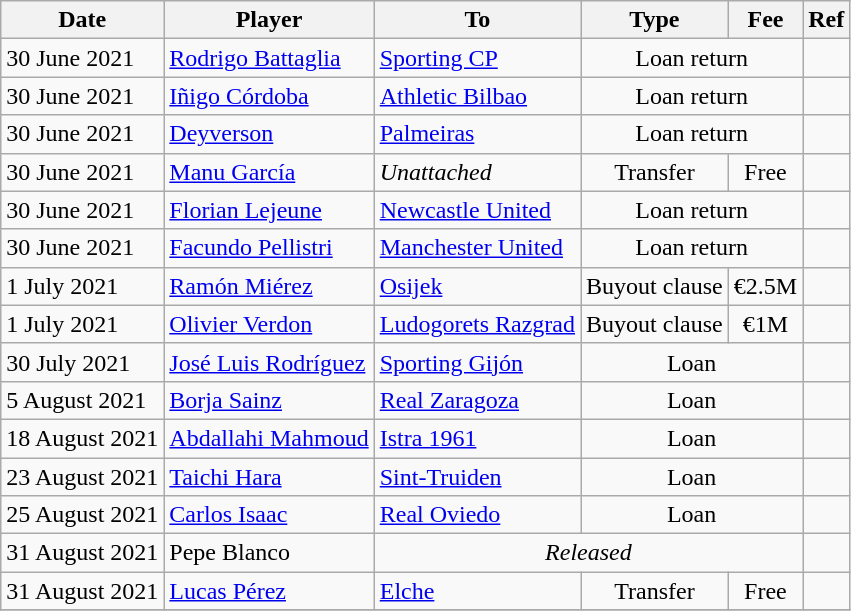<table class="wikitable">
<tr>
<th>Date</th>
<th>Player</th>
<th>To</th>
<th>Type</th>
<th>Fee</th>
<th>Ref</th>
</tr>
<tr>
<td>30 June 2021</td>
<td> <a href='#'>Rodrigo Battaglia</a></td>
<td> <a href='#'>Sporting CP</a></td>
<td align=center colspan=2>Loan return</td>
<td align=center></td>
</tr>
<tr>
<td>30 June 2021</td>
<td> <a href='#'>Iñigo Córdoba</a></td>
<td><a href='#'>Athletic Bilbao</a></td>
<td align=center colspan=2>Loan return</td>
<td align=center></td>
</tr>
<tr>
<td>30 June 2021</td>
<td> <a href='#'>Deyverson</a></td>
<td> <a href='#'>Palmeiras</a></td>
<td align=center colspan=2>Loan return</td>
<td align=center></td>
</tr>
<tr>
<td>30 June 2021</td>
<td> <a href='#'>Manu García</a></td>
<td><em>Unattached</em></td>
<td align=center>Transfer</td>
<td align=center>Free</td>
<td align=center></td>
</tr>
<tr>
<td>30 June 2021</td>
<td> <a href='#'>Florian Lejeune</a></td>
<td> <a href='#'>Newcastle United</a></td>
<td align=center colspan=2>Loan return</td>
<td align=center></td>
</tr>
<tr>
<td>30 June 2021</td>
<td> <a href='#'>Facundo Pellistri</a></td>
<td> <a href='#'>Manchester United</a></td>
<td align=center colspan=2>Loan return</td>
<td align=center></td>
</tr>
<tr>
<td>1 July 2021</td>
<td> <a href='#'>Ramón Miérez</a></td>
<td> <a href='#'>Osijek</a></td>
<td align=center>Buyout clause</td>
<td align=center>€2.5M</td>
<td align=center></td>
</tr>
<tr>
<td>1 July 2021</td>
<td> <a href='#'>Olivier Verdon</a></td>
<td> <a href='#'>Ludogorets Razgrad</a></td>
<td align=center>Buyout clause</td>
<td align=center>€1M</td>
<td align=center></td>
</tr>
<tr>
<td>30 July 2021</td>
<td> <a href='#'>José Luis Rodríguez</a></td>
<td><a href='#'>Sporting Gijón</a></td>
<td align=center colspan=2>Loan</td>
<td align=center></td>
</tr>
<tr>
<td>5 August 2021</td>
<td> <a href='#'>Borja Sainz</a></td>
<td><a href='#'>Real Zaragoza</a></td>
<td align=center colspan=2>Loan</td>
<td align=center></td>
</tr>
<tr>
<td>18 August 2021</td>
<td> <a href='#'>Abdallahi Mahmoud</a></td>
<td> <a href='#'>Istra 1961</a></td>
<td align=center colspan=2>Loan</td>
<td align=center></td>
</tr>
<tr>
<td>23 August 2021</td>
<td> <a href='#'>Taichi Hara</a></td>
<td> <a href='#'>Sint-Truiden</a></td>
<td align=center colspan=2>Loan</td>
<td align=center></td>
</tr>
<tr>
<td>25 August 2021</td>
<td> <a href='#'>Carlos Isaac</a></td>
<td><a href='#'>Real Oviedo</a></td>
<td align=center colspan=2>Loan</td>
<td align=center></td>
</tr>
<tr>
<td>31 August 2021</td>
<td> Pepe Blanco</td>
<td colspan=3 align=center><em>Released</em></td>
<td align=center></td>
</tr>
<tr>
<td>31 August 2021</td>
<td> <a href='#'>Lucas Pérez</a></td>
<td><a href='#'>Elche</a></td>
<td align=center>Transfer</td>
<td align=center>Free</td>
<td align=center></td>
</tr>
<tr>
</tr>
</table>
